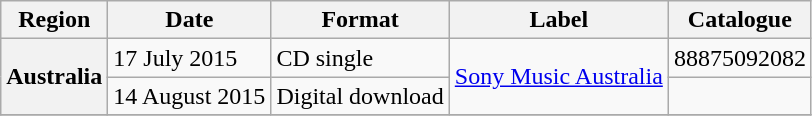<table class="wikitable plainrowheaders">
<tr>
<th scope="col">Region</th>
<th scope="col">Date</th>
<th scope="col">Format</th>
<th scope="col">Label</th>
<th scope="col">Catalogue</th>
</tr>
<tr>
<th scope="row" rowspan="2">Australia</th>
<td>17 July 2015</td>
<td>CD single</td>
<td rowspan="2"><a href='#'>Sony Music Australia</a></td>
<td>88875092082</td>
</tr>
<tr>
<td>14 August 2015</td>
<td>Digital download</td>
<td></td>
</tr>
<tr>
</tr>
</table>
